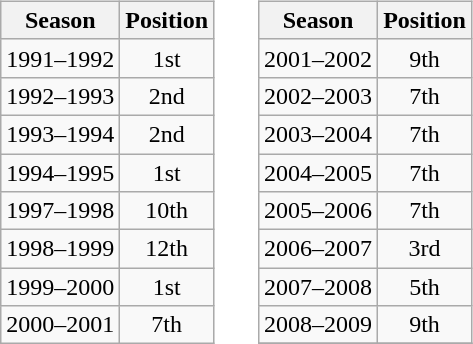<table>
<tr>
<td width="5"> </td>
<td valign="top"><br><table class="wikitable" style="text-align: center">
<tr>
<th rowspan="1">Season</th>
<th rowspan="1">Position</th>
</tr>
<tr>
<td align=centre>1991–1992</td>
<td align=centre>1st</td>
</tr>
<tr>
<td align=centre>1992–1993</td>
<td align=centre>2nd</td>
</tr>
<tr>
<td align=centre>1993–1994</td>
<td align=centre>2nd</td>
</tr>
<tr>
<td align=centre>1994–1995</td>
<td align=centre>1st</td>
</tr>
<tr>
<td align=centre>1997–1998</td>
<td align=centre>10th</td>
</tr>
<tr>
<td align=centre>1998–1999</td>
<td align=centre>12th</td>
</tr>
<tr>
<td align=centre>1999–2000</td>
<td align=centre>1st</td>
</tr>
<tr>
<td align=centre>2000–2001</td>
<td align=centre>7th</td>
</tr>
</table>
</td>
<td width="5"> </td>
<td valign="top"><br><table class="wikitable" style="text-align: center">
<tr>
<th rowspan="1">Season</th>
<th rowspan="1">Position</th>
</tr>
<tr>
<td align=centre>2001–2002</td>
<td align=centre>9th</td>
</tr>
<tr>
<td align=centre>2002–2003</td>
<td align=centre>7th</td>
</tr>
<tr>
<td align=centre>2003–2004</td>
<td align=centre>7th</td>
</tr>
<tr>
<td align=centre>2004–2005</td>
<td align=centre>7th</td>
</tr>
<tr>
<td align=centre>2005–2006</td>
<td align=centre>7th</td>
</tr>
<tr>
<td align=centre>2006–2007</td>
<td align=centre>3rd</td>
</tr>
<tr>
<td align=centre>2007–2008</td>
<td align=centre>5th</td>
</tr>
<tr>
<td align=centre>2008–2009</td>
<td align=centre>9th</td>
</tr>
<tr>
</tr>
</table>
</td>
</tr>
</table>
